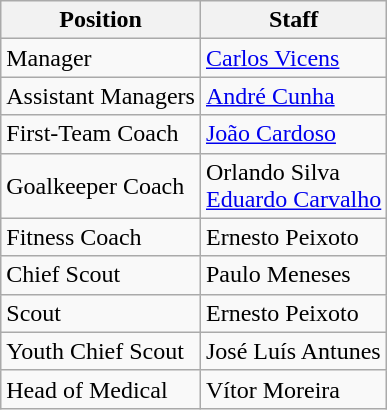<table class="wikitable">
<tr>
<th>Position</th>
<th>Staff</th>
</tr>
<tr>
<td>Manager</td>
<td> <a href='#'>Carlos Vicens</a></td>
</tr>
<tr>
<td>Assistant Managers</td>
<td> <a href='#'>André Cunha</a></td>
</tr>
<tr>
<td>First-Team Coach</td>
<td> <a href='#'>João Cardoso</a></td>
</tr>
<tr>
<td>Goalkeeper Coach</td>
<td> Orlando Silva <br>  <a href='#'>Eduardo Carvalho</a></td>
</tr>
<tr>
<td>Fitness Coach</td>
<td> Ernesto Peixoto</td>
</tr>
<tr>
<td>Chief Scout</td>
<td> Paulo Meneses</td>
</tr>
<tr>
<td>Scout</td>
<td> Ernesto Peixoto</td>
</tr>
<tr>
<td>Youth Chief Scout</td>
<td> José Luís Antunes</td>
</tr>
<tr>
<td>Head of Medical</td>
<td> Vítor Moreira</td>
</tr>
</table>
